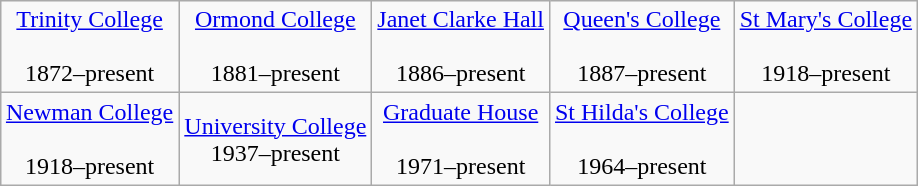<table class="wikitable" style="margin:1em auto 1em auto; text-align:center;">
<tr>
<td><a href='#'>Trinity College</a><br><br>1872–present</td>
<td><a href='#'>Ormond College</a><br><br>1881–present</td>
<td><a href='#'>Janet Clarke Hall</a><br><br>1886–present</td>
<td><a href='#'>Queen's College</a><br><br>1887–present</td>
<td><a href='#'>St Mary's College</a><br><br>1918–present</td>
</tr>
<tr>
<td><a href='#'>Newman College</a><br><br>1918–present</td>
<td><a href='#'>University College</a><br>1937–present</td>
<td><a href='#'>Graduate House</a><br><br>1971–present</td>
<td><a href='#'>St Hilda's College</a><br><br>1964–present</td>
</tr>
</table>
